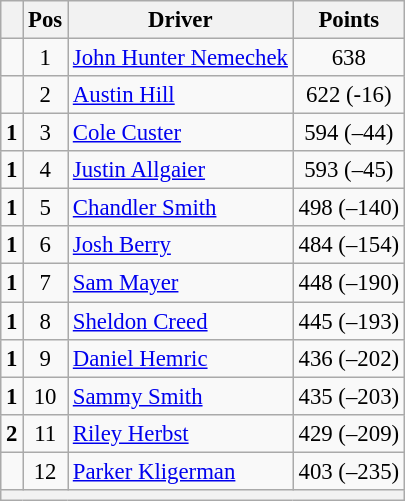<table class="wikitable" style="font-size: 95%;">
<tr>
<th></th>
<th>Pos</th>
<th>Driver</th>
<th>Points</th>
</tr>
<tr>
<td align="left"></td>
<td style="text-align:center;">1</td>
<td><a href='#'>John Hunter Nemechek</a></td>
<td style="text-align:center;">638</td>
</tr>
<tr>
<td align="left"></td>
<td style="text-align:center;">2</td>
<td><a href='#'>Austin Hill</a></td>
<td style="text-align:center;">622 (-16)</td>
</tr>
<tr>
<td align="left"> <strong>1</strong></td>
<td style="text-align:center;">3</td>
<td><a href='#'>Cole Custer</a></td>
<td style="text-align:center;">594 (–44)</td>
</tr>
<tr>
<td align="left"> <strong>1</strong></td>
<td style="text-align:center;">4</td>
<td><a href='#'>Justin Allgaier</a></td>
<td style="text-align:center;">593 (–45)</td>
</tr>
<tr>
<td align="left"> <strong>1</strong></td>
<td style="text-align:center;">5</td>
<td><a href='#'>Chandler Smith</a></td>
<td style="text-align:center;">498 (–140)</td>
</tr>
<tr>
<td align="left"> <strong>1</strong></td>
<td style="text-align:center;">6</td>
<td><a href='#'>Josh Berry</a></td>
<td style="text-align:center;">484 (–154)</td>
</tr>
<tr>
<td align="left"> <strong>1</strong></td>
<td style="text-align:center;">7</td>
<td><a href='#'>Sam Mayer</a></td>
<td style="text-align:center;">448 (–190)</td>
</tr>
<tr>
<td align="left"> <strong>1</strong></td>
<td style="text-align:center;">8</td>
<td><a href='#'>Sheldon Creed</a></td>
<td style="text-align:center;">445 (–193)</td>
</tr>
<tr>
<td align="left"> <strong>1</strong></td>
<td style="text-align:center;">9</td>
<td><a href='#'>Daniel Hemric</a></td>
<td style="text-align:center;">436 (–202)</td>
</tr>
<tr>
<td align="left"> <strong>1</strong></td>
<td style="text-align:center;">10</td>
<td><a href='#'>Sammy Smith</a></td>
<td style="text-align:center;">435 (–203)</td>
</tr>
<tr>
<td align="left"> <strong>2</strong></td>
<td style="text-align:center;">11</td>
<td><a href='#'>Riley Herbst</a></td>
<td style="text-align:center;">429 (–209)</td>
</tr>
<tr>
<td align="left"></td>
<td style="text-align:center;">12</td>
<td><a href='#'>Parker Kligerman</a></td>
<td style="text-align:center;">403 (–235)</td>
</tr>
<tr class="sortbottom">
<th colspan="9"></th>
</tr>
</table>
